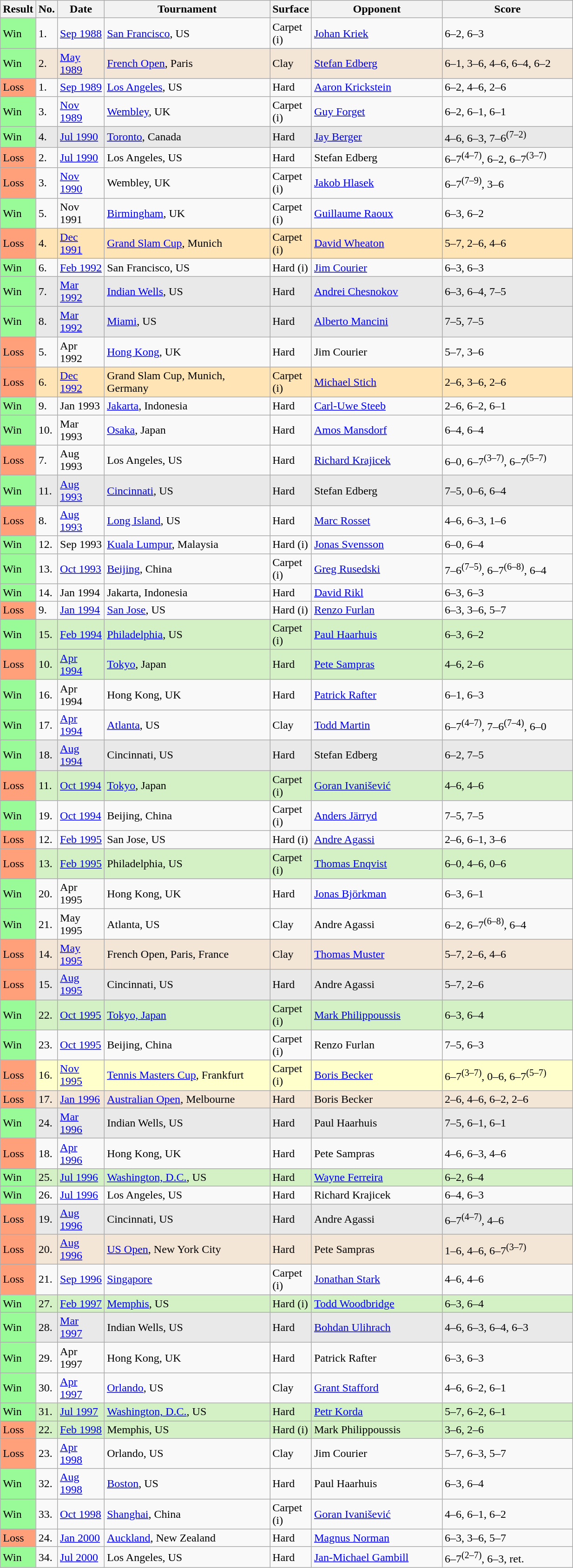<table class="sortable wikitable">
<tr>
<th style="width:40px">Result</th>
<th style="width:20px">No.</th>
<th style="width:60px">Date</th>
<th style="width:230px">Tournament</th>
<th style="width:50px">Surface</th>
<th style="width:180px">Opponent</th>
<th style="width:180px" class="unsortable">Score</th>
</tr>
<tr>
<td style="background:#98fb98;">Win</td>
<td>1.</td>
<td><a href='#'>Sep 1988</a></td>
<td><a href='#'>San Francisco</a>, US</td>
<td>Carpet (i)</td>
<td> <a href='#'>Johan Kriek</a></td>
<td>6–2, 6–3</td>
</tr>
<tr style="background:#f3e6d7;">
<td style="background:#98fb98;">Win</td>
<td>2.</td>
<td><a href='#'>May 1989</a></td>
<td><a href='#'>French Open</a>, Paris</td>
<td>Clay</td>
<td> <a href='#'>Stefan Edberg</a></td>
<td>6–1, 3–6, 4–6, 6–4, 6–2</td>
</tr>
<tr>
<td style="background:#ffa07a;">Loss</td>
<td>1.</td>
<td><a href='#'>Sep 1989</a></td>
<td><a href='#'>Los Angeles</a>, US</td>
<td>Hard</td>
<td> <a href='#'>Aaron Krickstein</a></td>
<td>6–2, 4–6, 2–6</td>
</tr>
<tr>
<td style="background:#98fb98;">Win</td>
<td>3.</td>
<td><a href='#'>Nov 1989</a></td>
<td><a href='#'>Wembley</a>, UK</td>
<td>Carpet (i)</td>
<td> <a href='#'>Guy Forget</a></td>
<td>6–2, 6–1, 6–1</td>
</tr>
<tr style="background:#e9e9e9;">
<td style="background:#98fb98;">Win</td>
<td>4.</td>
<td><a href='#'>Jul 1990</a></td>
<td><a href='#'>Toronto</a>, Canada</td>
<td>Hard</td>
<td> <a href='#'>Jay Berger</a></td>
<td>4–6, 6–3, 7–6<sup>(7–2)</sup></td>
</tr>
<tr>
<td style="background:#ffa07a;">Loss</td>
<td>2.</td>
<td><a href='#'>Jul 1990</a></td>
<td>Los Angeles, US</td>
<td>Hard</td>
<td> Stefan Edberg</td>
<td>6–7<sup>(4–7)</sup>, 6–2, 6–7<sup>(3–7)</sup></td>
</tr>
<tr>
<td style="background:#ffa07a;">Loss</td>
<td>3.</td>
<td><a href='#'>Nov 1990</a></td>
<td>Wembley, UK</td>
<td>Carpet (i)</td>
<td> <a href='#'>Jakob Hlasek</a></td>
<td>6–7<sup>(7–9)</sup>, 3–6</td>
</tr>
<tr>
<td style="background:#98fb98;">Win</td>
<td>5.</td>
<td>Nov 1991</td>
<td><a href='#'>Birmingham</a>, UK</td>
<td>Carpet (i)</td>
<td> <a href='#'>Guillaume Raoux</a></td>
<td>6–3, 6–2</td>
</tr>
<tr bgcolor=moccasin>
<td style="background:#ffa07a;">Loss</td>
<td>4.</td>
<td><a href='#'>Dec 1991</a></td>
<td><a href='#'>Grand Slam Cup</a>, Munich</td>
<td>Carpet (i)</td>
<td> <a href='#'>David Wheaton</a></td>
<td>5–7, 2–6, 4–6</td>
</tr>
<tr>
<td style="background:#98fb98;">Win</td>
<td>6.</td>
<td><a href='#'>Feb 1992</a></td>
<td>San Francisco, US</td>
<td>Hard (i)</td>
<td> <a href='#'>Jim Courier</a></td>
<td>6–3, 6–3</td>
</tr>
<tr style="background:#e9e9e9;">
<td style="background:#98fb98;">Win</td>
<td>7.</td>
<td><a href='#'>Mar 1992</a></td>
<td><a href='#'>Indian Wells</a>, US</td>
<td>Hard</td>
<td> <a href='#'>Andrei Chesnokov</a></td>
<td>6–3, 6–4, 7–5</td>
</tr>
<tr style="background:#e9e9e9;">
<td style="background:#98fb98;">Win</td>
<td>8.</td>
<td><a href='#'>Mar 1992</a></td>
<td><a href='#'>Miami</a>, US</td>
<td>Hard</td>
<td> <a href='#'>Alberto Mancini</a></td>
<td>7–5, 7–5</td>
</tr>
<tr>
<td style="background:#ffa07a;">Loss</td>
<td>5.</td>
<td>Apr 1992</td>
<td><a href='#'>Hong Kong</a>, UK</td>
<td>Hard</td>
<td> Jim Courier</td>
<td>5–7, 3–6</td>
</tr>
<tr bgcolor=moccasin>
<td style="background:#ffa07a;">Loss</td>
<td>6.</td>
<td><a href='#'>Dec 1992</a></td>
<td>Grand Slam Cup, Munich, Germany</td>
<td>Carpet (i)</td>
<td> <a href='#'>Michael Stich</a></td>
<td>2–6, 3–6, 2–6</td>
</tr>
<tr>
<td style="background:#98fb98;">Win</td>
<td>9.</td>
<td>Jan 1993</td>
<td><a href='#'>Jakarta</a>, Indonesia</td>
<td>Hard</td>
<td> <a href='#'>Carl-Uwe Steeb</a></td>
<td>2–6, 6–2, 6–1</td>
</tr>
<tr>
<td style="background:#98fb98;">Win</td>
<td>10.</td>
<td>Mar 1993</td>
<td><a href='#'>Osaka</a>, Japan</td>
<td>Hard</td>
<td> <a href='#'>Amos Mansdorf</a></td>
<td>6–4, 6–4</td>
</tr>
<tr>
<td style="background:#ffa07a;">Loss</td>
<td>7.</td>
<td>Aug 1993</td>
<td>Los Angeles, US</td>
<td>Hard</td>
<td> <a href='#'>Richard Krajicek</a></td>
<td>6–0, 6–7<sup>(3–7)</sup>, 6–7<sup>(5–7)</sup></td>
</tr>
<tr style="background:#e9e9e9;">
<td style="background:#98fb98;">Win</td>
<td>11.</td>
<td><a href='#'>Aug 1993</a></td>
<td><a href='#'>Cincinnati</a>, US</td>
<td>Hard</td>
<td> Stefan Edberg</td>
<td>7–5, 0–6, 6–4</td>
</tr>
<tr>
<td style="background:#ffa07a;">Loss</td>
<td>8.</td>
<td><a href='#'>Aug 1993</a></td>
<td><a href='#'>Long Island</a>, US</td>
<td>Hard</td>
<td> <a href='#'>Marc Rosset</a></td>
<td>4–6, 6–3, 1–6</td>
</tr>
<tr>
<td style="background:#98fb98;">Win</td>
<td>12.</td>
<td>Sep 1993</td>
<td><a href='#'>Kuala Lumpur</a>, Malaysia</td>
<td>Hard (i)</td>
<td> <a href='#'>Jonas Svensson</a></td>
<td>6–0, 6–4</td>
</tr>
<tr>
<td style="background:#98fb98;">Win</td>
<td>13.</td>
<td><a href='#'>Oct 1993</a></td>
<td><a href='#'>Beijing</a>, China</td>
<td>Carpet (i)</td>
<td> <a href='#'>Greg Rusedski</a></td>
<td>7–6<sup>(7–5)</sup>, 6–7<sup>(6–8)</sup>, 6–4</td>
</tr>
<tr>
<td style="background:#98fb98;">Win</td>
<td>14.</td>
<td>Jan 1994</td>
<td>Jakarta, Indonesia</td>
<td>Hard</td>
<td> <a href='#'>David Rikl</a></td>
<td>6–3, 6–3</td>
</tr>
<tr>
<td style="background:#ffa07a;">Loss</td>
<td>9.</td>
<td><a href='#'>Jan 1994</a></td>
<td><a href='#'>San Jose</a>, US</td>
<td>Hard (i)</td>
<td> <a href='#'>Renzo Furlan</a></td>
<td>6–3, 3–6, 5–7</td>
</tr>
<tr style="background:#d4f1c5;">
<td style="background:#98fb98;">Win</td>
<td>15.</td>
<td><a href='#'>Feb 1994</a></td>
<td><a href='#'>Philadelphia</a>, US</td>
<td>Carpet (i)</td>
<td> <a href='#'>Paul Haarhuis</a></td>
<td>6–3, 6–2</td>
</tr>
<tr style="background:#d4f1c5;">
<td style="background:#ffa07a;">Loss</td>
<td>10.</td>
<td><a href='#'>Apr 1994</a></td>
<td><a href='#'>Tokyo</a>, Japan</td>
<td>Hard</td>
<td> <a href='#'>Pete Sampras</a></td>
<td>4–6, 2–6</td>
</tr>
<tr>
<td style="background:#98fb98;">Win</td>
<td>16.</td>
<td>Apr 1994</td>
<td>Hong Kong, UK</td>
<td>Hard</td>
<td> <a href='#'>Patrick Rafter</a></td>
<td>6–1, 6–3</td>
</tr>
<tr>
<td style="background:#98fb98;">Win</td>
<td>17.</td>
<td><a href='#'>Apr 1994</a></td>
<td><a href='#'>Atlanta</a>, US</td>
<td>Clay</td>
<td> <a href='#'>Todd Martin</a></td>
<td>6–7<sup>(4–7)</sup>, 7–6<sup>(7–4)</sup>, 6–0</td>
</tr>
<tr style="background:#e9e9e9;">
<td style="background:#98fb98;">Win</td>
<td>18.</td>
<td><a href='#'>Aug 1994</a></td>
<td>Cincinnati, US</td>
<td>Hard</td>
<td> Stefan Edberg</td>
<td>6–2, 7–5</td>
</tr>
<tr style="background:#d4f1c5;">
<td style="background:#ffa07a;">Loss</td>
<td>11.</td>
<td><a href='#'>Oct 1994</a></td>
<td><a href='#'>Tokyo</a>, Japan</td>
<td>Carpet (i)</td>
<td> <a href='#'>Goran Ivanišević</a></td>
<td>4–6, 4–6</td>
</tr>
<tr>
<td style="background:#98fb98;">Win</td>
<td>19.</td>
<td><a href='#'>Oct 1994</a></td>
<td>Beijing, China</td>
<td>Carpet (i)</td>
<td> <a href='#'>Anders Järryd</a></td>
<td>7–5, 7–5</td>
</tr>
<tr>
<td style="background:#ffa07a;">Loss</td>
<td>12.</td>
<td><a href='#'>Feb 1995</a></td>
<td>San Jose, US</td>
<td>Hard (i)</td>
<td> <a href='#'>Andre Agassi</a></td>
<td>2–6, 6–1, 3–6</td>
</tr>
<tr style="background:#d4f1c5;">
<td style="background:#ffa07a;">Loss</td>
<td>13.</td>
<td><a href='#'>Feb 1995</a></td>
<td>Philadelphia, US</td>
<td>Carpet (i)</td>
<td> <a href='#'>Thomas Enqvist</a></td>
<td>6–0, 4–6, 0–6</td>
</tr>
<tr>
<td style="background:#98fb98;">Win</td>
<td>20.</td>
<td>Apr 1995</td>
<td>Hong Kong, UK</td>
<td>Hard</td>
<td> <a href='#'>Jonas Björkman</a></td>
<td>6–3, 6–1</td>
</tr>
<tr>
<td style="background:#98fb98;">Win</td>
<td>21.</td>
<td>May 1995</td>
<td>Atlanta, US</td>
<td>Clay</td>
<td> Andre Agassi</td>
<td>6–2, 6–7<sup>(6–8)</sup>, 6–4</td>
</tr>
<tr style="background:#f3e6d7;">
<td style="background:#ffa07a;">Loss</td>
<td>14.</td>
<td><a href='#'>May 1995</a></td>
<td>French Open, Paris, France</td>
<td>Clay</td>
<td> <a href='#'>Thomas Muster</a></td>
<td>5–7, 2–6, 4–6</td>
</tr>
<tr style="background:#e9e9e9;">
<td style="background:#ffa07a;">Loss</td>
<td>15.</td>
<td><a href='#'>Aug 1995</a></td>
<td>Cincinnati, US</td>
<td>Hard</td>
<td> Andre Agassi</td>
<td>5–7, 2–6</td>
</tr>
<tr style="background:#d4f1c5;">
<td style="background:#98fb98;">Win</td>
<td>22.</td>
<td><a href='#'>Oct 1995</a></td>
<td><a href='#'>Tokyo, Japan</a></td>
<td>Carpet (i)</td>
<td> <a href='#'>Mark Philippoussis</a></td>
<td>6–3, 6–4</td>
</tr>
<tr>
<td style="background:#98fb98;">Win</td>
<td>23.</td>
<td><a href='#'>Oct 1995</a></td>
<td>Beijing, China</td>
<td>Carpet (i)</td>
<td> Renzo Furlan</td>
<td>7–5, 6–3</td>
</tr>
<tr bgcolor=ffffcc>
<td style="background:#ffa07a;">Loss</td>
<td>16.</td>
<td><a href='#'>Nov 1995</a></td>
<td><a href='#'>Tennis Masters Cup</a>, Frankfurt</td>
<td>Carpet (i)</td>
<td> <a href='#'>Boris Becker</a></td>
<td>6–7<sup>(3–7)</sup>, 0–6, 6–7<sup>(5–7)</sup></td>
</tr>
<tr style="background:#f3e6d7;">
<td style="background:#ffa07a;">Loss</td>
<td>17.</td>
<td><a href='#'>Jan 1996</a></td>
<td><a href='#'>Australian Open</a>, Melbourne</td>
<td>Hard</td>
<td> Boris Becker</td>
<td>2–6, 4–6, 6–2, 2–6</td>
</tr>
<tr style="background:#e9e9e9;">
<td style="background:#98fb98;">Win</td>
<td>24.</td>
<td><a href='#'>Mar 1996</a></td>
<td>Indian Wells, US</td>
<td>Hard</td>
<td> Paul Haarhuis</td>
<td>7–5, 6–1, 6–1</td>
</tr>
<tr>
<td style="background:#ffa07a;">Loss</td>
<td>18.</td>
<td><a href='#'>Apr 1996</a></td>
<td>Hong Kong, UK</td>
<td>Hard</td>
<td> Pete Sampras</td>
<td>4–6, 6–3, 4–6</td>
</tr>
<tr style="background:#d4f1c5;">
<td style="background:#98fb98;">Win</td>
<td>25.</td>
<td><a href='#'>Jul 1996</a></td>
<td><a href='#'>Washington, D.C.</a>, US</td>
<td>Hard</td>
<td> <a href='#'>Wayne Ferreira</a></td>
<td>6–2, 6–4</td>
</tr>
<tr>
<td style="background:#98fb98;">Win</td>
<td>26.</td>
<td><a href='#'>Jul 1996</a></td>
<td>Los Angeles, US</td>
<td>Hard</td>
<td> Richard Krajicek</td>
<td>6–4, 6–3</td>
</tr>
<tr style="background:#e9e9e9;">
<td style="background:#ffa07a;">Loss</td>
<td>19.</td>
<td><a href='#'>Aug 1996</a></td>
<td>Cincinnati, US</td>
<td>Hard</td>
<td> Andre Agassi</td>
<td>6–7<sup>(4–7)</sup>, 4–6</td>
</tr>
<tr style="background:#f3e6d7;">
<td style="background:#ffa07a;">Loss</td>
<td>20.</td>
<td><a href='#'>Aug 1996</a></td>
<td><a href='#'>US Open</a>, New York City</td>
<td>Hard</td>
<td> Pete Sampras</td>
<td>1–6, 4–6, 6–7<sup>(3–7)</sup></td>
</tr>
<tr>
<td style="background:#ffa07a;">Loss</td>
<td>21.</td>
<td><a href='#'>Sep 1996</a></td>
<td><a href='#'>Singapore</a></td>
<td>Carpet (i)</td>
<td> <a href='#'>Jonathan Stark</a></td>
<td>4–6, 4–6</td>
</tr>
<tr style="background:#d4f1c5;">
<td style="background:#98fb98;">Win</td>
<td>27.</td>
<td><a href='#'>Feb 1997</a></td>
<td><a href='#'>Memphis</a>, US</td>
<td>Hard (i)</td>
<td> <a href='#'>Todd Woodbridge</a></td>
<td>6–3, 6–4</td>
</tr>
<tr style="background:#e9e9e9;">
<td style="background:#98fb98;">Win</td>
<td>28.</td>
<td><a href='#'>Mar 1997</a></td>
<td>Indian Wells, US</td>
<td>Hard</td>
<td> <a href='#'>Bohdan Ulihrach</a></td>
<td>4–6, 6–3, 6–4, 6–3</td>
</tr>
<tr>
<td style="background:#98fb98;">Win</td>
<td>29.</td>
<td>Apr 1997</td>
<td>Hong Kong, UK</td>
<td>Hard</td>
<td> Patrick Rafter</td>
<td>6–3, 6–3</td>
</tr>
<tr>
<td style="background:#98fb98;">Win</td>
<td>30.</td>
<td><a href='#'>Apr 1997</a></td>
<td><a href='#'>Orlando</a>, US</td>
<td>Clay</td>
<td> <a href='#'>Grant Stafford</a></td>
<td>4–6, 6–2, 6–1</td>
</tr>
<tr style="background:#d4f1c5;">
<td style="background:#98fb98;">Win</td>
<td>31.</td>
<td><a href='#'>Jul 1997</a></td>
<td><a href='#'>Washington, D.C.</a>, US</td>
<td>Hard</td>
<td> <a href='#'>Petr Korda</a></td>
<td>5–7, 6–2, 6–1</td>
</tr>
<tr style="background:#d4f1c5;">
<td style="background:#ffa07a;">Loss</td>
<td>22.</td>
<td><a href='#'>Feb 1998</a></td>
<td>Memphis, US</td>
<td>Hard (i)</td>
<td> Mark Philippoussis</td>
<td>3–6, 2–6</td>
</tr>
<tr>
<td style="background:#ffa07a;">Loss</td>
<td>23.</td>
<td><a href='#'>Apr 1998</a></td>
<td>Orlando, US</td>
<td>Clay</td>
<td> Jim Courier</td>
<td>5–7, 6–3, 5–7</td>
</tr>
<tr>
<td style="background:#98fb98;">Win</td>
<td>32.</td>
<td><a href='#'>Aug 1998</a></td>
<td><a href='#'>Boston</a>, US</td>
<td>Hard</td>
<td> Paul Haarhuis</td>
<td>6–3, 6–4</td>
</tr>
<tr>
<td style="background:#98fb98;">Win</td>
<td>33.</td>
<td><a href='#'>Oct 1998</a></td>
<td><a href='#'>Shanghai</a>, China</td>
<td>Carpet (i)</td>
<td> <a href='#'>Goran Ivanišević</a></td>
<td>4–6, 6–1, 6–2</td>
</tr>
<tr>
<td style="background:#ffa07a;">Loss</td>
<td>24.</td>
<td><a href='#'>Jan 2000</a></td>
<td><a href='#'>Auckland</a>, New Zealand</td>
<td>Hard</td>
<td> <a href='#'>Magnus Norman</a></td>
<td>6–3, 3–6, 5–7</td>
</tr>
<tr>
<td style="background:#98fb98;">Win</td>
<td>34.</td>
<td><a href='#'>Jul 2000</a></td>
<td>Los Angeles, US</td>
<td>Hard</td>
<td> <a href='#'>Jan-Michael Gambill</a></td>
<td>6–7<sup>(2–7)</sup>, 6–3, ret.</td>
</tr>
</table>
